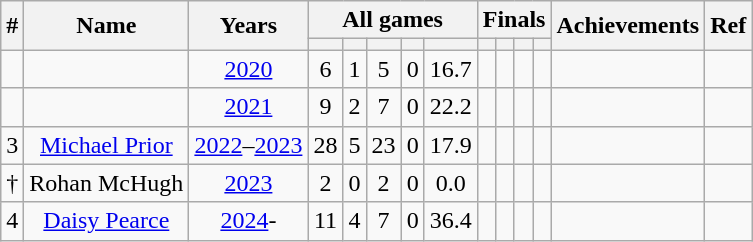<table class="wikitable sortable" style="text-align:center;" border="1">
<tr>
<th rowspan="2">#</th>
<th rowspan="2">Name</th>
<th rowspan="2">Years</th>
<th colspan="5">All games</th>
<th colspan="4">Finals</th>
<th rowspan="2">Achievements</th>
<th rowspan="2">Ref</th>
</tr>
<tr>
<th></th>
<th></th>
<th></th>
<th></th>
<th></th>
<th></th>
<th></th>
<th></th>
<th></th>
</tr>
<tr>
<td align="center"></td>
<td align="left"></td>
<td><a href='#'>2020</a></td>
<td>6</td>
<td>1</td>
<td>5</td>
<td>0</td>
<td>16.7</td>
<td></td>
<td></td>
<td></td>
<td></td>
<td></td>
<td></td>
</tr>
<tr>
<td align="center"></td>
<td align="left"></td>
<td><a href='#'>2021</a></td>
<td>9</td>
<td>2</td>
<td>7</td>
<td>0</td>
<td>22.2</td>
<td></td>
<td></td>
<td></td>
<td></td>
<td></td>
<td></td>
</tr>
<tr>
<td>3</td>
<td><a href='#'>Michael Prior</a></td>
<td><a href='#'>2022</a>–<a href='#'>2023</a></td>
<td>28</td>
<td>5</td>
<td>23</td>
<td>0</td>
<td>17.9</td>
<td></td>
<td></td>
<td></td>
<td></td>
<td></td>
<td></td>
</tr>
<tr>
<td>†</td>
<td>Rohan McHugh</td>
<td><a href='#'>2023</a></td>
<td>2</td>
<td>0</td>
<td>2</td>
<td>0</td>
<td>0.0</td>
<td></td>
<td></td>
<td></td>
<td></td>
<td></td>
<td></td>
</tr>
<tr>
<td>4</td>
<td><a href='#'>Daisy Pearce</a></td>
<td><a href='#'>2024</a>-</td>
<td>11</td>
<td>4</td>
<td>7</td>
<td>0</td>
<td>36.4</td>
<td></td>
<td></td>
<td></td>
<td></td>
<td></td>
<td></td>
</tr>
</table>
